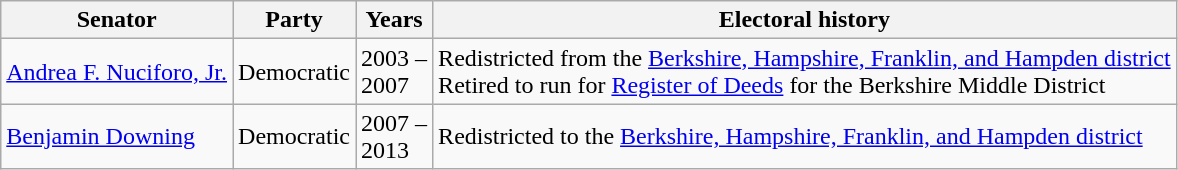<table class=wikitable>
<tr>
<th>Senator</th>
<th>Party</th>
<th>Years</th>
<th>Electoral history</th>
</tr>
<tr>
<td><a href='#'>Andrea F. Nuciforo, Jr.</a></td>
<td>Democratic</td>
<td>2003 –<br>2007 </td>
<td>Redistricted from the <a href='#'>Berkshire, Hampshire, Franklin, and Hampden district</a><br>Retired to run for <a href='#'>Register of Deeds</a> for the Berkshire Middle District</td>
</tr>
<tr>
<td><a href='#'>Benjamin Downing</a></td>
<td>Democratic</td>
<td>2007 –<br>2013</td>
<td>Redistricted to the <a href='#'>Berkshire, Hampshire, Franklin, and Hampden district</a></td>
</tr>
</table>
